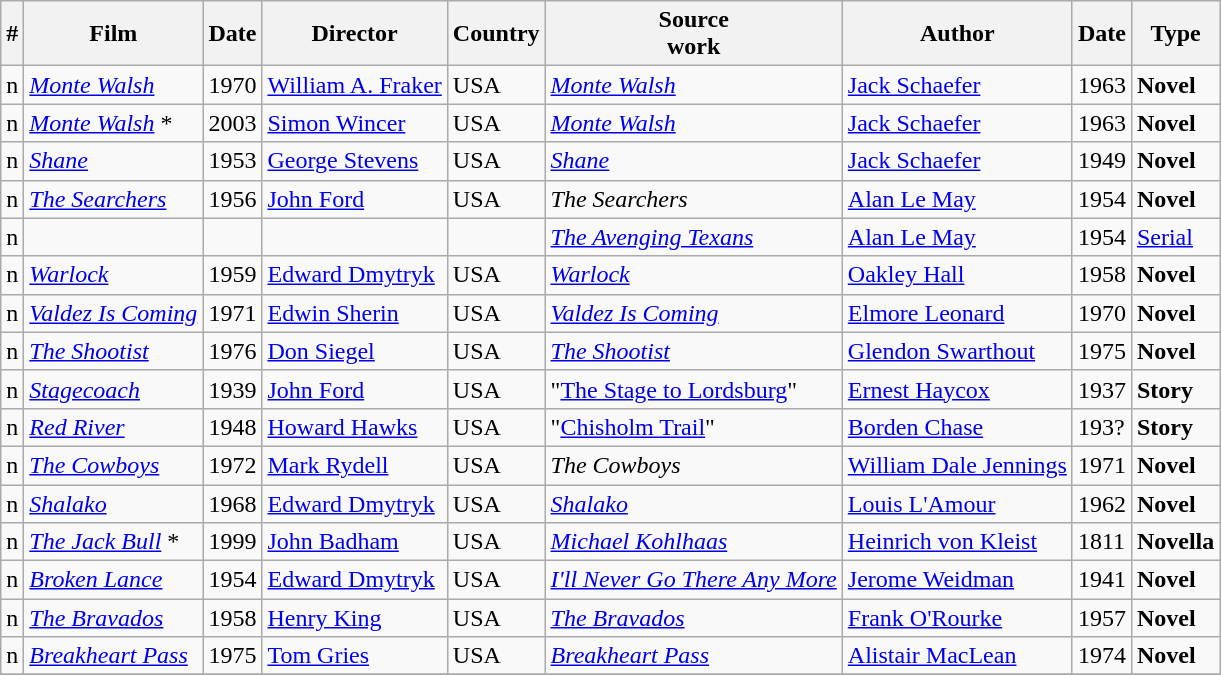<table class="wikitable">
<tr>
<th>#</th>
<th>Film</th>
<th>Date</th>
<th>Director</th>
<th>Country</th>
<th>Source<br>work</th>
<th>Author</th>
<th>Date</th>
<th>Type</th>
</tr>
<tr>
<td>n</td>
<td><em><a href='#'>Monte Walsh</a></em></td>
<td>1970</td>
<td><a href='#'>William A. Fraker</a></td>
<td>USA</td>
<td><em><a href='#'>Monte Walsh</a></em></td>
<td><a href='#'>Jack Schaefer</a></td>
<td>1963</td>
<td><strong>Novel</strong></td>
</tr>
<tr>
<td>n</td>
<td><em><a href='#'>Monte Walsh</a></em> *</td>
<td>2003</td>
<td><a href='#'>Simon Wincer</a></td>
<td>USA</td>
<td><em><a href='#'>Monte Walsh</a></em></td>
<td><a href='#'>Jack Schaefer</a></td>
<td>1963</td>
<td><strong>Novel</strong></td>
</tr>
<tr>
<td>n</td>
<td><em><a href='#'>Shane</a></em></td>
<td>1953</td>
<td><a href='#'>George Stevens</a></td>
<td>USA</td>
<td><em><a href='#'>Shane</a></em></td>
<td><a href='#'>Jack Schaefer</a></td>
<td>1949</td>
<td><strong>Novel</strong></td>
</tr>
<tr>
<td>n</td>
<td><em><a href='#'>The Searchers</a></em></td>
<td>1956</td>
<td><a href='#'>John Ford</a></td>
<td>USA</td>
<td><em>The Searchers</em></td>
<td><a href='#'>Alan Le May</a></td>
<td>1954</td>
<td><strong>Novel</strong></td>
</tr>
<tr>
<td>n</td>
<td></td>
<td></td>
<td></td>
<td></td>
<td><em><a href='#'>The Avenging Texans</a></em></td>
<td><a href='#'>Alan Le May</a></td>
<td>1954</td>
<td><a href='#'>Serial</a></td>
</tr>
<tr>
<td>n</td>
<td><em><a href='#'>Warlock</a></em></td>
<td>1959</td>
<td><a href='#'>Edward Dmytryk</a></td>
<td>USA</td>
<td><em><a href='#'>Warlock</a></em></td>
<td><a href='#'>Oakley Hall</a></td>
<td>1958</td>
<td><strong>Novel</strong></td>
</tr>
<tr>
<td>n</td>
<td><em><a href='#'>Valdez Is Coming</a></em></td>
<td>1971</td>
<td><a href='#'>Edwin Sherin</a></td>
<td>USA</td>
<td><em><a href='#'>Valdez Is Coming</a></em></td>
<td><a href='#'>Elmore Leonard</a></td>
<td>1970</td>
<td><strong>Novel</strong></td>
</tr>
<tr>
<td>n</td>
<td><em><a href='#'>The Shootist</a></em></td>
<td>1976</td>
<td><a href='#'>Don Siegel</a></td>
<td>USA</td>
<td><em><a href='#'>The Shootist</a></em></td>
<td><a href='#'>Glendon Swarthout</a></td>
<td>1975</td>
<td><strong>Novel</strong></td>
</tr>
<tr>
<td>n</td>
<td><em><a href='#'>Stagecoach</a></em></td>
<td>1939</td>
<td><a href='#'>John Ford</a></td>
<td>USA</td>
<td>"<a href='#'>The Stage to Lordsburg</a>"</td>
<td><a href='#'>Ernest Haycox</a></td>
<td>1937</td>
<td><strong>Story</strong></td>
</tr>
<tr>
<td>n</td>
<td><em><a href='#'>Red River</a></em></td>
<td>1948</td>
<td><a href='#'>Howard Hawks</a></td>
<td>USA</td>
<td>"<a href='#'>Chisholm Trail</a>"</td>
<td><a href='#'>Borden Chase</a></td>
<td>193?</td>
<td><strong>Story</strong></td>
</tr>
<tr>
<td>n</td>
<td><em><a href='#'>The Cowboys</a></em></td>
<td>1972</td>
<td><a href='#'>Mark Rydell</a></td>
<td>USA</td>
<td><em>The Cowboys</em></td>
<td><a href='#'>William Dale Jennings</a></td>
<td>1971</td>
<td><strong>Novel</strong></td>
</tr>
<tr>
<td>n</td>
<td><em><a href='#'>Shalako</a></em></td>
<td>1968</td>
<td><a href='#'>Edward Dmytryk</a></td>
<td>USA</td>
<td><em><a href='#'>Shalako</a></em></td>
<td><a href='#'>Louis L'Amour</a></td>
<td>1962</td>
<td><strong>Novel</strong></td>
</tr>
<tr>
<td>n</td>
<td><em><a href='#'>The Jack Bull</a></em> *</td>
<td>1999</td>
<td><a href='#'>John Badham</a></td>
<td>USA</td>
<td><em><a href='#'>Michael Kohlhaas</a></em></td>
<td><a href='#'>Heinrich von Kleist</a></td>
<td>1811</td>
<td><strong>Novella</strong></td>
</tr>
<tr>
<td>n</td>
<td><em><a href='#'>Broken Lance</a></em></td>
<td>1954</td>
<td><a href='#'>Edward Dmytryk</a></td>
<td>USA</td>
<td><em><a href='#'>I'll Never Go There Any More</a></em></td>
<td><a href='#'>Jerome Weidman</a></td>
<td>1941</td>
<td><strong>Novel</strong></td>
</tr>
<tr>
<td>n</td>
<td><em><a href='#'>The Bravados</a></em></td>
<td>1958</td>
<td><a href='#'>Henry King</a></td>
<td>USA</td>
<td><em><a href='#'>The Bravados</a></em></td>
<td><a href='#'>Frank O'Rourke</a></td>
<td>1957</td>
<td><strong>Novel</strong></td>
</tr>
<tr>
<td>n</td>
<td><em><a href='#'>Breakheart Pass</a></em></td>
<td>1975</td>
<td><a href='#'>Tom Gries</a></td>
<td>USA</td>
<td><em><a href='#'>Breakheart Pass</a></em></td>
<td><a href='#'>Alistair MacLean</a></td>
<td>1974</td>
<td><strong>Novel</strong></td>
</tr>
<tr>
</tr>
</table>
